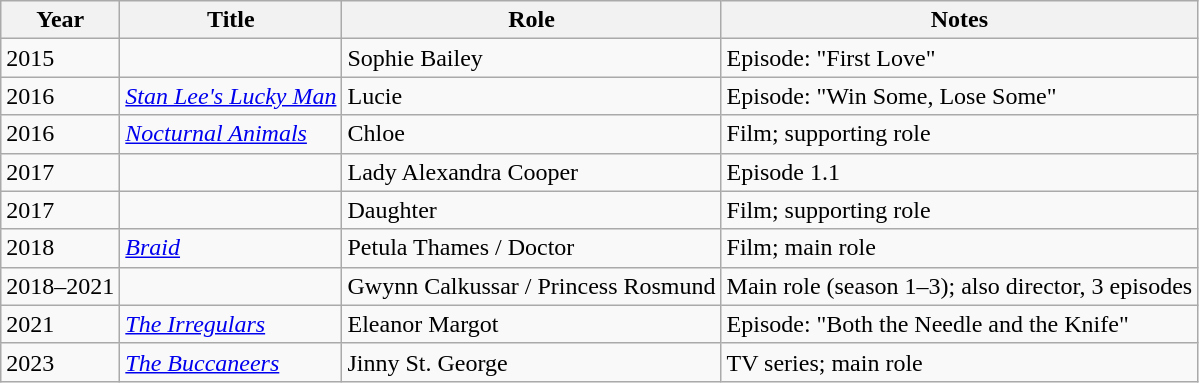<table class="wikitable sortable">
<tr>
<th>Year</th>
<th>Title</th>
<th>Role</th>
<th class="unsortable">Notes</th>
</tr>
<tr>
<td>2015</td>
<td><em></em></td>
<td>Sophie Bailey</td>
<td>Episode: "First Love"</td>
</tr>
<tr>
<td>2016</td>
<td><em><a href='#'>Stan Lee's Lucky Man</a></em></td>
<td>Lucie</td>
<td>Episode: "Win Some, Lose Some"</td>
</tr>
<tr>
<td>2016</td>
<td><em><a href='#'>Nocturnal Animals</a></em></td>
<td>Chloe</td>
<td>Film; supporting role</td>
</tr>
<tr>
<td>2017</td>
<td><em></em></td>
<td>Lady Alexandra Cooper</td>
<td>Episode 1.1</td>
</tr>
<tr>
<td>2017</td>
<td><em></em></td>
<td>Daughter</td>
<td>Film; supporting role</td>
</tr>
<tr>
<td>2018</td>
<td><em><a href='#'>Braid</a></em></td>
<td>Petula Thames / Doctor</td>
<td>Film; main role</td>
</tr>
<tr>
<td>2018–2021</td>
<td><em></em></td>
<td>Gwynn Calkussar / Princess Rosmund</td>
<td>Main role (season 1–3); also director, 3 episodes</td>
</tr>
<tr>
<td>2021</td>
<td><em><a href='#'>The Irregulars</a></em></td>
<td>Eleanor Margot</td>
<td>Episode: "Both the Needle and the Knife"</td>
</tr>
<tr>
<td>2023</td>
<td><em><a href='#'>The Buccaneers</a></em></td>
<td>Jinny St. George</td>
<td>TV series; main role</td>
</tr>
</table>
